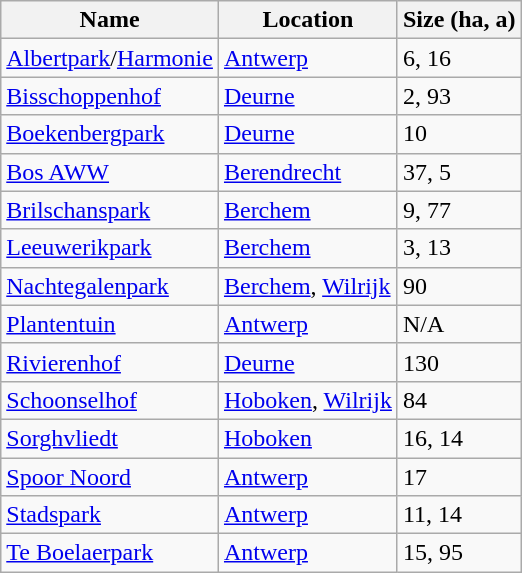<table class="sortable wikitable">
<tr>
<th>Name</th>
<th>Location</th>
<th>Size (ha, a)</th>
</tr>
<tr>
<td><a href='#'>Albertpark</a>/<a href='#'>Harmonie</a></td>
<td><a href='#'>Antwerp</a></td>
<td>6, 16</td>
</tr>
<tr>
<td><a href='#'>Bisschoppenhof</a></td>
<td><a href='#'>Deurne</a></td>
<td>2, 93</td>
</tr>
<tr>
<td><a href='#'>Boekenbergpark</a></td>
<td><a href='#'>Deurne</a></td>
<td>10</td>
</tr>
<tr>
<td><a href='#'>Bos AWW</a></td>
<td><a href='#'>Berendrecht</a></td>
<td>37, 5</td>
</tr>
<tr>
<td><a href='#'>Brilschanspark</a></td>
<td><a href='#'>Berchem</a></td>
<td>9, 77</td>
</tr>
<tr>
<td><a href='#'>Leeuwerikpark</a></td>
<td><a href='#'>Berchem</a></td>
<td>3, 13</td>
</tr>
<tr>
<td><a href='#'>Nachtegalenpark</a></td>
<td><a href='#'>Berchem</a>, <a href='#'>Wilrijk</a></td>
<td>90</td>
</tr>
<tr>
<td><a href='#'>Plantentuin</a></td>
<td><a href='#'>Antwerp</a></td>
<td>N/A</td>
</tr>
<tr>
<td><a href='#'>Rivierenhof</a></td>
<td><a href='#'>Deurne</a></td>
<td>130</td>
</tr>
<tr>
<td><a href='#'>Schoonselhof</a></td>
<td><a href='#'>Hoboken</a>, <a href='#'>Wilrijk</a></td>
<td>84</td>
</tr>
<tr>
<td><a href='#'>Sorghvliedt</a></td>
<td><a href='#'>Hoboken</a></td>
<td>16, 14</td>
</tr>
<tr>
<td><a href='#'>Spoor Noord</a></td>
<td><a href='#'>Antwerp</a></td>
<td>17</td>
</tr>
<tr>
<td><a href='#'>Stadspark</a></td>
<td><a href='#'>Antwerp</a></td>
<td>11, 14</td>
</tr>
<tr>
<td><a href='#'>Te Boelaerpark</a></td>
<td><a href='#'>Antwerp</a></td>
<td>15, 95</td>
</tr>
</table>
